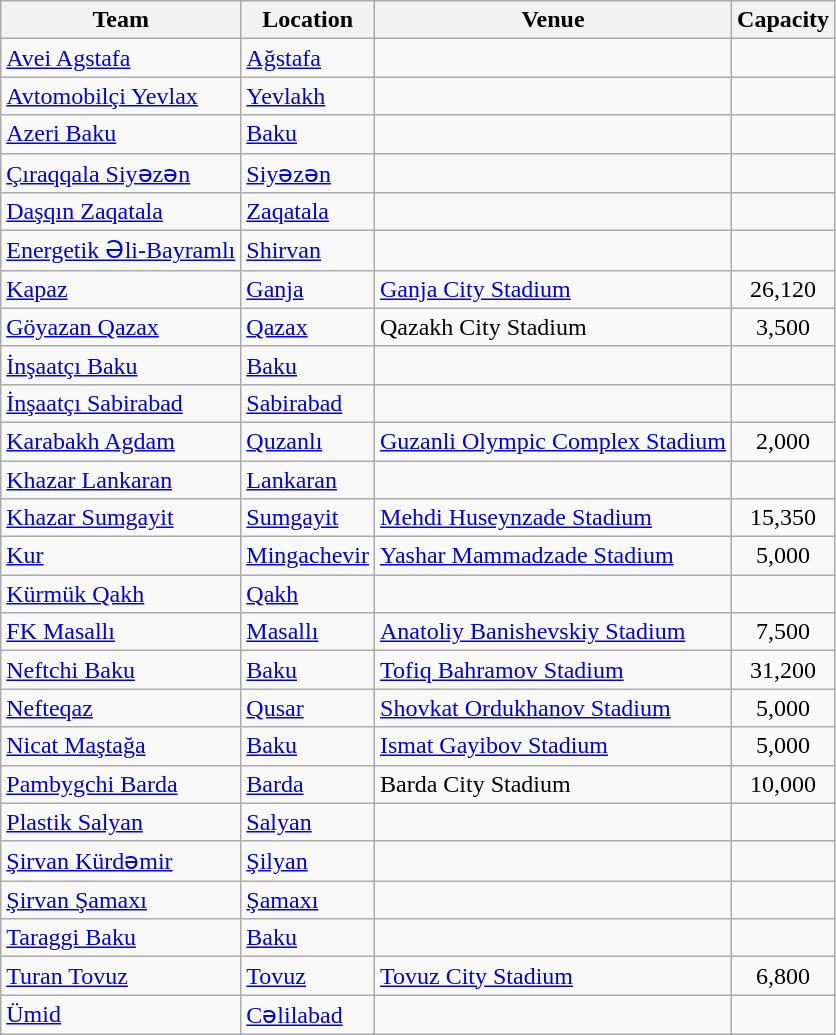<table class="wikitable sortable">
<tr>
<th>Team</th>
<th>Location</th>
<th>Venue</th>
<th>Capacity</th>
</tr>
<tr>
<td><a href='#'>Avei Agstafa</a></td>
<td><a href='#'>Ağstafa</a></td>
<td></td>
<td align="center"></td>
</tr>
<tr>
<td><a href='#'>Avtomobilçi Yevlax</a></td>
<td><a href='#'>Yevlakh</a></td>
<td></td>
<td align="center"></td>
</tr>
<tr>
<td><a href='#'>Azeri Baku</a></td>
<td><a href='#'>Baku</a></td>
<td></td>
<td align="center"></td>
</tr>
<tr>
<td><a href='#'>Çıraqqala Siyəzən</a></td>
<td><a href='#'>Siyəzən</a></td>
<td></td>
<td align="center"></td>
</tr>
<tr>
<td><a href='#'>Daşqın Zaqatala</a></td>
<td><a href='#'>Zaqatala</a></td>
<td></td>
<td align="center"></td>
</tr>
<tr>
<td><a href='#'>Energetik Əli-Bayramlı</a></td>
<td><a href='#'>Shirvan</a></td>
<td></td>
<td align="center"></td>
</tr>
<tr>
<td><a href='#'>Kapaz</a></td>
<td><a href='#'>Ganja</a></td>
<td><a href='#'>Ganja City Stadium</a></td>
<td align="center">26,120</td>
</tr>
<tr>
<td><a href='#'>Göyazan Qazax</a></td>
<td><a href='#'>Qazax</a></td>
<td>Qazakh City Stadium</td>
<td align="center">3,500</td>
</tr>
<tr>
<td><a href='#'>İnşaatçı Baku</a></td>
<td><a href='#'>Baku</a></td>
<td></td>
<td align="center"></td>
</tr>
<tr>
<td><a href='#'>İnşaatçı Sabirabad</a></td>
<td><a href='#'>Sabirabad</a></td>
<td></td>
<td align="center"></td>
</tr>
<tr>
<td><a href='#'>Karabakh Agdam</a></td>
<td><a href='#'>Quzanlı</a></td>
<td><a href='#'>Guzanli Olympic Complex Stadium</a></td>
<td align="center">2,000</td>
</tr>
<tr>
<td><a href='#'>Khazar Lankaran</a></td>
<td><a href='#'>Lankaran</a></td>
<td></td>
<td align="center"></td>
</tr>
<tr>
<td><a href='#'>Khazar Sumgayit</a></td>
<td><a href='#'>Sumgayit</a></td>
<td><a href='#'>Mehdi Huseynzade Stadium</a></td>
<td align="center">15,350</td>
</tr>
<tr>
<td><a href='#'>Kur</a></td>
<td><a href='#'>Mingachevir</a></td>
<td><a href='#'>Yashar Mammadzade Stadium</a></td>
<td align="center">5,000</td>
</tr>
<tr>
<td><a href='#'>Kürmük Qakh</a></td>
<td><a href='#'>Qakh</a></td>
<td></td>
<td align="center"></td>
</tr>
<tr>
<td><a href='#'>FK Masallı</a></td>
<td><a href='#'>Masallı</a></td>
<td><a href='#'>Anatoliy Banishevskiy Stadium</a></td>
<td align="center">7,500</td>
</tr>
<tr>
<td><a href='#'>Neftchi Baku</a></td>
<td><a href='#'>Baku</a></td>
<td><a href='#'>Tofiq Bahramov Stadium</a></td>
<td align="center">31,200</td>
</tr>
<tr>
<td><a href='#'>Nefteqaz</a></td>
<td><a href='#'>Qusar</a></td>
<td><a href='#'>Shovkat Ordukhanov Stadium</a></td>
<td align="center">5,000</td>
</tr>
<tr>
<td><a href='#'>Nicat Maştağa</a></td>
<td><a href='#'>Baku</a></td>
<td><a href='#'>Ismat Gayibov Stadium</a></td>
<td align="center">5,000</td>
</tr>
<tr>
<td><a href='#'>Pambygchi Barda</a></td>
<td><a href='#'>Barda</a></td>
<td>Barda City Stadium</td>
<td align="center">10,000</td>
</tr>
<tr>
<td><a href='#'>Plastik Salyan</a></td>
<td><a href='#'>Salyan</a></td>
<td></td>
<td align="center"></td>
</tr>
<tr>
<td><a href='#'>Şirvan Kürdəmir</a></td>
<td><a href='#'>Şilyan</a></td>
<td></td>
<td align="center"></td>
</tr>
<tr>
<td><a href='#'>Şirvan Şamaxı</a></td>
<td><a href='#'>Şamaxı</a></td>
<td></td>
<td align="center"></td>
</tr>
<tr>
<td><a href='#'>Taraggi Baku</a></td>
<td><a href='#'>Baku</a></td>
<td></td>
<td align="center"></td>
</tr>
<tr>
<td><a href='#'>Turan Tovuz</a></td>
<td><a href='#'>Tovuz</a></td>
<td><a href='#'>Tovuz City Stadium</a></td>
<td align="center">6,800</td>
</tr>
<tr>
<td><a href='#'>Ümid</a></td>
<td><a href='#'>Cəlilabad</a></td>
<td></td>
<td align="center"></td>
</tr>
</table>
